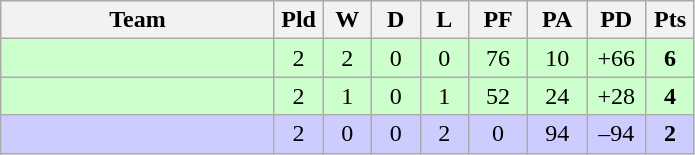<table class="wikitable" style="text-align:center;">
<tr>
<th width=175>Team</th>
<th width=25 abbr="Played">Pld</th>
<th width=25 abbr="Won">W</th>
<th width=25 abbr="Drawn">D</th>
<th width=25 abbr="Lost">L</th>
<th width=32 abbr="Points for">PF</th>
<th width=32 abbr="Points against">PA</th>
<th width=32 abbr="Points difference">PD</th>
<th width=25 abbr="Points">Pts</th>
</tr>
<tr bgcolor=ccffcc>
<td align=left></td>
<td>2</td>
<td>2</td>
<td>0</td>
<td>0</td>
<td>76</td>
<td>10</td>
<td>+66</td>
<td><strong>6</strong></td>
</tr>
<tr bgcolor=ccffcc>
<td align=left></td>
<td>2</td>
<td>1</td>
<td>0</td>
<td>1</td>
<td>52</td>
<td>24</td>
<td>+28</td>
<td><strong>4</strong></td>
</tr>
<tr bgcolor=ccccff>
<td align=left></td>
<td>2</td>
<td>0</td>
<td>0</td>
<td>2</td>
<td>0</td>
<td>94</td>
<td>–94</td>
<td><strong>2</strong></td>
</tr>
</table>
